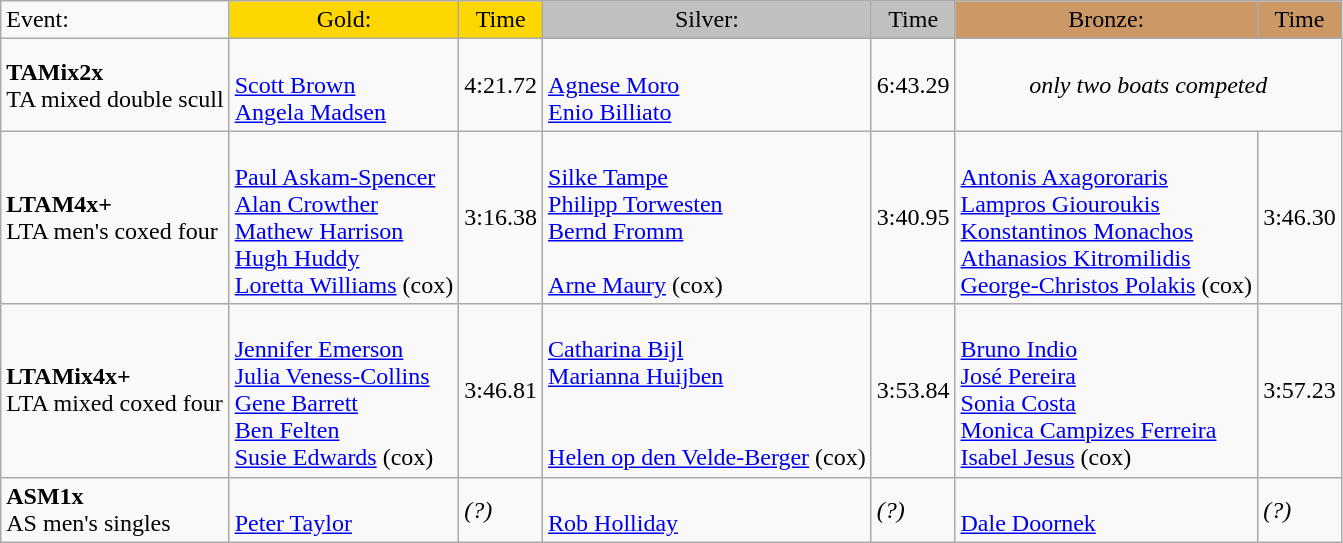<table class="wikitable">
<tr>
<td>Event:</td>
<td style="text-align:center;background-color:gold;">Gold:</td>
<td style="text-align:center;background-color:gold;">Time</td>
<td style="text-align:center;background-color:silver;">Silver:</td>
<td style="text-align:center;background-color:silver;">Time</td>
<td style="text-align:center;background-color:#CC9966;">Bronze:</td>
<td style="text-align:center;background-color:#CC9966;">Time</td>
</tr>
<tr>
<td><strong>TAMix2x</strong><br>TA mixed double scull</td>
<td><strong></strong><br> <a href='#'>Scott Brown</a><br> <a href='#'>Angela Madsen</a></td>
<td>4:21.72</td>
<td><strong></strong><br> <a href='#'>Agnese Moro</a><br> <a href='#'>Enio Billiato</a></td>
<td>6:43.29</td>
<td colspan="2" style="text-align:center;"><em>only two boats competed</em></td>
</tr>
<tr>
<td><strong>LTAM4x+</strong><br>LTA men's coxed four</td>
<td><strong></strong><br> <a href='#'>Paul Askam-Spencer</a><br> <a href='#'>Alan Crowther</a><br> <a href='#'>Mathew Harrison</a><br> <a href='#'>Hugh Huddy</a><br> <a href='#'>Loretta Williams</a> (cox)</td>
<td>3:16.38</td>
<td><strong></strong><br> <a href='#'>Silke Tampe</a><br> <a href='#'>Philipp Torwesten</a><br> <a href='#'>Bernd Fromm</a><br> <br> <a href='#'>Arne Maury</a> (cox)</td>
<td>3:40.95</td>
<td><strong></strong><br> <a href='#'>Antonis Axagororaris</a><br> <a href='#'>Lampros Giouroukis</a><br> <a href='#'>Konstantinos Monachos</a><br> <a href='#'>Athanasios Kitromilidis</a><br> <a href='#'>George-Christos Polakis</a> (cox)</td>
<td>3:46.30</td>
</tr>
<tr>
<td><strong>LTAMix4x+</strong><br>LTA mixed coxed four</td>
<td><strong></strong><br> <a href='#'>Jennifer Emerson</a><br> <a href='#'>Julia Veness-Collins</a><br> <a href='#'>Gene Barrett</a><br> <a href='#'>Ben Felten</a><br> <a href='#'>Susie Edwards</a> (cox)</td>
<td>3:46.81</td>
<td><strong></strong><br> <a href='#'>Catharina Bijl</a><br> <a href='#'>Marianna Huijben</a><br> <br> <br> <a href='#'>Helen op den Velde-Berger</a> (cox)</td>
<td>3:53.84</td>
<td><strong></strong><br> <a href='#'>Bruno Indio</a><br> <a href='#'>José Pereira</a><br> <a href='#'>Sonia Costa</a><br> <a href='#'>Monica Campizes Ferreira</a><br> <a href='#'>Isabel Jesus</a> (cox)</td>
<td>3:57.23</td>
</tr>
<tr>
<td><strong>ASM1x</strong><br>AS men's singles</td>
<td><strong></strong><br> <a href='#'>Peter Taylor</a></td>
<td><em>(?)</em></td>
<td><strong></strong><br> <a href='#'>Rob Holliday</a></td>
<td><em>(?)</em></td>
<td><strong></strong><br> <a href='#'>Dale Doornek</a></td>
<td><em>(?)</em></td>
</tr>
</table>
